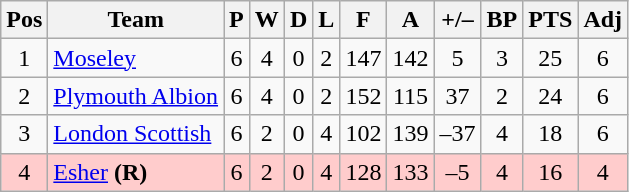<table class="wikitable" style="text-align:center;">
<tr>
<th>Pos</th>
<th>Team</th>
<th>P</th>
<th>W</th>
<th>D</th>
<th>L</th>
<th>F</th>
<th>A</th>
<th>+/–</th>
<th>BP</th>
<th>PTS</th>
<th>Adj</th>
</tr>
<tr>
<td>1</td>
<td style="text-align:left"><a href='#'>Moseley</a></td>
<td>6</td>
<td>4</td>
<td>0</td>
<td>2</td>
<td>147</td>
<td>142</td>
<td>5</td>
<td>3</td>
<td>25</td>
<td>6</td>
</tr>
<tr>
<td>2</td>
<td style="text-align:left"><a href='#'>Plymouth Albion</a></td>
<td>6</td>
<td>4</td>
<td>0</td>
<td>2</td>
<td>152</td>
<td>115</td>
<td>37</td>
<td>2</td>
<td>24</td>
<td>6</td>
</tr>
<tr>
<td>3</td>
<td style="text-align:left"><a href='#'>London Scottish</a></td>
<td>6</td>
<td>2</td>
<td>0</td>
<td>4</td>
<td>102</td>
<td>139</td>
<td>–37</td>
<td>4</td>
<td>18</td>
<td>6</td>
</tr>
<tr bgcolor=#ffcccc>
<td>4</td>
<td style="text-align:left"><a href='#'>Esher</a> <strong>(R)</strong></td>
<td>6</td>
<td>2</td>
<td>0</td>
<td>4</td>
<td>128</td>
<td>133</td>
<td>–5</td>
<td>4</td>
<td>16</td>
<td>4</td>
</tr>
</table>
